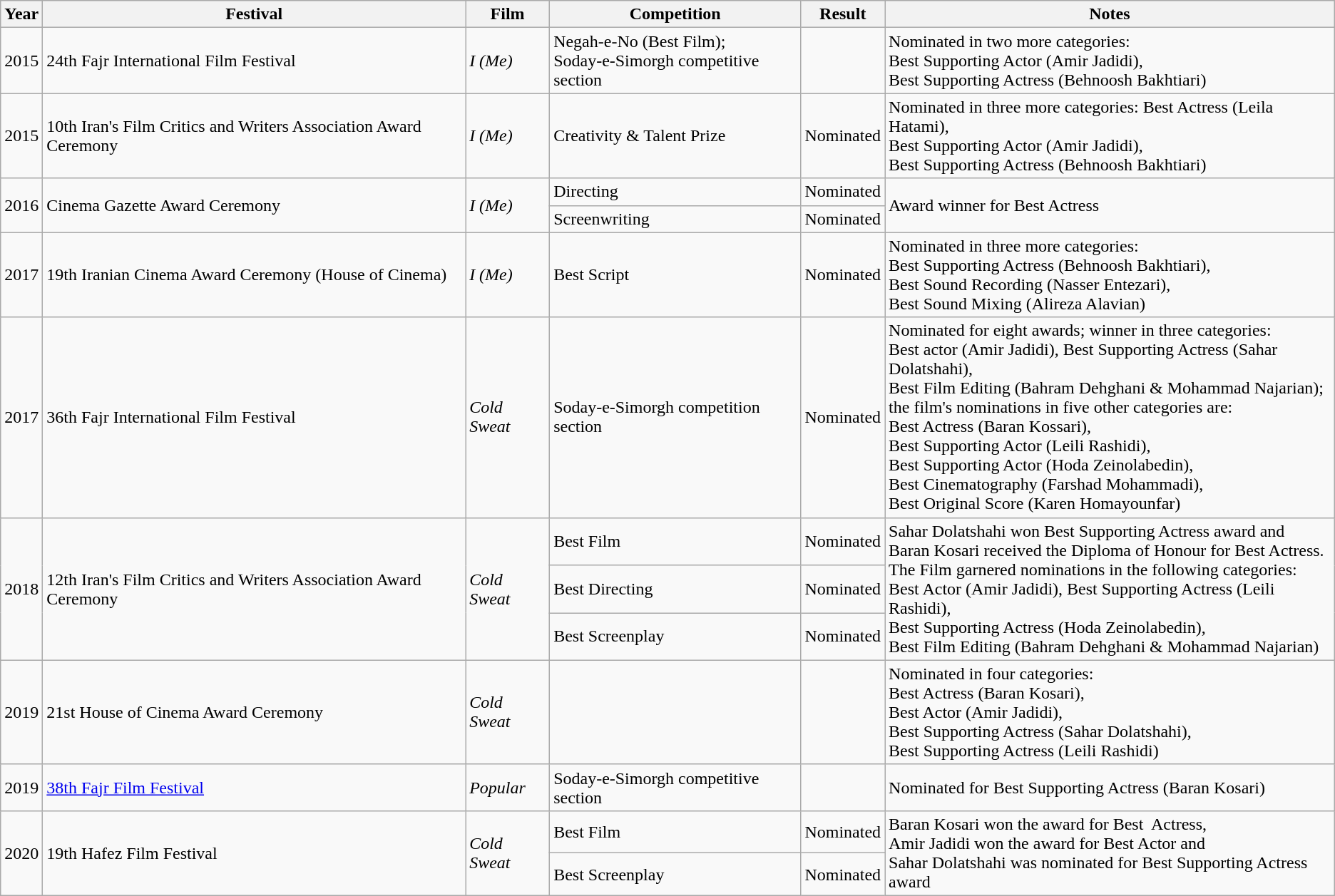<table class="wikitable">
<tr>
<th>Year</th>
<th>Festival</th>
<th>Film</th>
<th>Competition</th>
<th>Result</th>
<th>Notes</th>
</tr>
<tr>
<td>2015</td>
<td>24th Fajr International Film Festival</td>
<td><em>I (Me)</em></td>
<td>Negah-e-No (Best Film);<br>Soday-e-Simorgh competitive section</td>
<td></td>
<td>Nominated in two more categories:<br>Best Supporting Actor (Amir Jadidi),<br>Best Supporting Actress (Behnoosh Bakhtiari)</td>
</tr>
<tr>
<td>2015</td>
<td>10th Iran's Film Critics and Writers  Association Award Ceremony</td>
<td><em>I (Me)</em></td>
<td>Creativity & Talent Prize</td>
<td>Nominated</td>
<td>Nominated in three more categories: Best  Actress (Leila Hatami),<br>Best Supporting Actor (Amir Jadidi),<br>Best Supporting  Actress (Behnoosh Bakhtiari)</td>
</tr>
<tr>
<td rowspan="2">2016</td>
<td rowspan="2">Cinema Gazette Award Ceremony</td>
<td rowspan="2"><em>I (Me)</em></td>
<td>Directing</td>
<td>Nominated</td>
<td rowspan="2">Award winner for Best Actress</td>
</tr>
<tr>
<td>Screenwriting</td>
<td>Nominated</td>
</tr>
<tr>
<td>2017</td>
<td>19th Iranian Cinema Award Ceremony (House of  Cinema)</td>
<td><em>I (Me)</em></td>
<td>Best Script</td>
<td>Nominated</td>
<td>Nominated in three more categories:<br>Best Supporting Actress (Behnoosh  Bakhtiari),<br>Best Sound Recording (Nasser Entezari),<br>Best Sound Mixing (Alireza Alavian)</td>
</tr>
<tr>
<td>2017</td>
<td>36th Fajr International Film Festival</td>
<td><em>Cold Sweat</em></td>
<td>Soday-e-Simorgh competition section</td>
<td>Nominated</td>
<td>Nominated for eight awards; winner in three  categories:<br>Best actor (Amir Jadidi), Best Supporting  Actress (Sahar Dolatshahi),<br>Best Film Editing (Bahram Dehghani & Mohammad  Najarian);<br>the film's nominations in five other categories are:<br>Best Actress (Baran Kossari),<br>Best Supporting Actor (Leili Rashidi),<br>Best Supporting Actor (Hoda Zeinolabedin),<br>Best Cinematography (Farshad Mohammadi),<br>Best Original Score (Karen  Homayounfar)</td>
</tr>
<tr>
<td rowspan="3">2018</td>
<td rowspan="3">12th Iran's Film Critics and Writers  Association Award Ceremony</td>
<td rowspan="3"><em>Cold Sweat</em></td>
<td>Best Film</td>
<td>Nominated</td>
<td rowspan="3">Sahar Dolatshahi won Best Supporting Actress award and<br>Baran Kosari received the Diploma of Honour for Best Actress.<br>The  Film garnered nominations in the following categories:<br>Best Actor (Amir  Jadidi), Best Supporting Actress (Leili Rashidi),<br>Best Supporting Actress  (Hoda Zeinolabedin),<br>Best Film Editing (Bahram Dehghani & Mohammad Najarian)</td>
</tr>
<tr>
<td>Best Directing</td>
<td>Nominated</td>
</tr>
<tr>
<td>Best Screenplay</td>
<td>Nominated</td>
</tr>
<tr>
<td>2019</td>
<td>21st House of Cinema Award Ceremony</td>
<td><em>Cold Sweat</em></td>
<td></td>
<td></td>
<td>Nominated in four categories:<br>Best Actress (Baran Kosari),<br>Best Actor  (Amir Jadidi),<br>Best Supporting Actress (Sahar Dolatshahi),<br>Best Supporting  Actress (Leili Rashidi)</td>
</tr>
<tr>
<td>2019</td>
<td><a href='#'>38th Fajr Film Festival</a></td>
<td><em>Popular</em></td>
<td>Soday-e-Simorgh competitive section</td>
<td></td>
<td>Nominated for Best Supporting Actress (Baran  Kosari)</td>
</tr>
<tr>
<td rowspan="2">2020</td>
<td rowspan="2">19th Hafez Film Festival</td>
<td rowspan="2"><em>Cold Sweat</em></td>
<td>Best Film</td>
<td>Nominated</td>
<td rowspan="2">Baran Kosari won the award for Best  Actress,<br>Amir Jadidi won the award for Best Actor and<br>Sahar Dolatshahi was nominated for Best Supporting Actress award</td>
</tr>
<tr>
<td>Best Screenplay</td>
<td>Nominated</td>
</tr>
</table>
